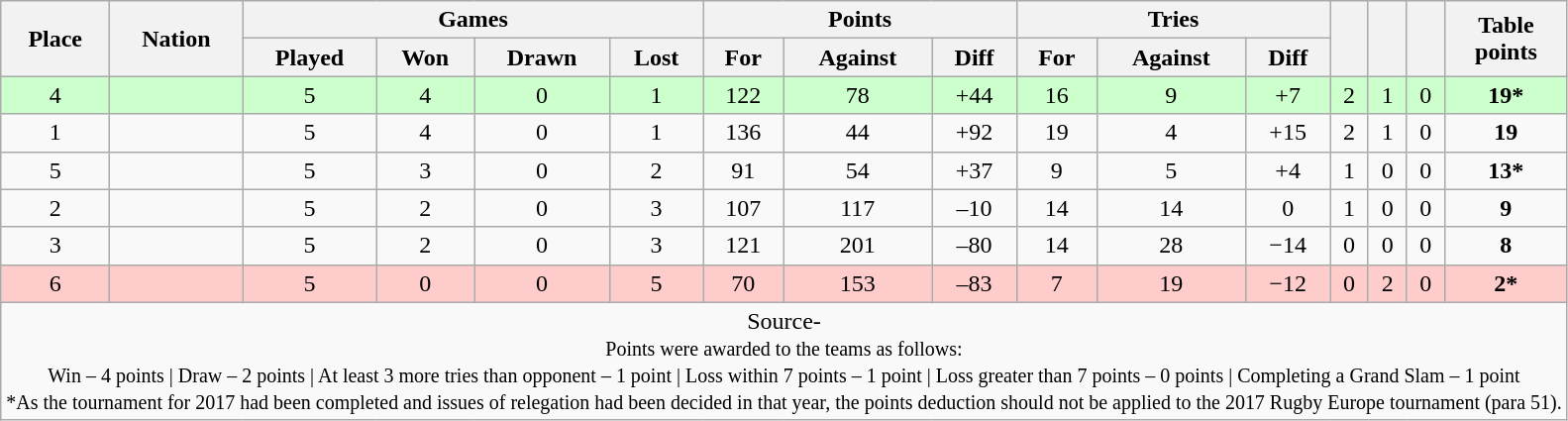<table class="wikitable" style="text-align:center">
<tr>
<th rowspan="2">Place</th>
<th rowspan="2">Nation</th>
<th colspan="4">Games</th>
<th colspan="3">Points</th>
<th colspan="3">Tries</th>
<th rowspan="2"></th>
<th rowspan="2"></th>
<th rowspan="2"></th>
<th rowspan="2">Table<br>points</th>
</tr>
<tr>
<th>Played</th>
<th>Won</th>
<th>Drawn</th>
<th>Lost</th>
<th>For</th>
<th>Against</th>
<th>Diff</th>
<th>For</th>
<th>Against</th>
<th>Diff</th>
</tr>
<tr bgcolor=#ccffcc>
<td>4</td>
<td align=left></td>
<td>5</td>
<td>4</td>
<td>0</td>
<td>1</td>
<td>122</td>
<td>78</td>
<td>+44</td>
<td>16</td>
<td>9</td>
<td>+7</td>
<td>2</td>
<td>1</td>
<td>0</td>
<td><strong>19*</strong></td>
</tr>
<tr>
<td>1</td>
<td align=left></td>
<td>5</td>
<td>4</td>
<td>0</td>
<td>1</td>
<td>136</td>
<td>44</td>
<td>+92</td>
<td>19</td>
<td>4</td>
<td>+15</td>
<td>2</td>
<td>1</td>
<td>0</td>
<td><strong>19</strong></td>
</tr>
<tr>
<td>5</td>
<td align=left></td>
<td>5</td>
<td>3</td>
<td>0</td>
<td>2</td>
<td>91</td>
<td>54</td>
<td>+37</td>
<td>9</td>
<td>5</td>
<td>+4</td>
<td>1</td>
<td>0</td>
<td>0</td>
<td><strong>13*</strong></td>
</tr>
<tr>
<td>2</td>
<td align=left></td>
<td>5</td>
<td>2</td>
<td>0</td>
<td>3</td>
<td>107</td>
<td>117</td>
<td>–10</td>
<td>14</td>
<td>14</td>
<td>0</td>
<td>1</td>
<td>0</td>
<td>0</td>
<td><strong>9</strong></td>
</tr>
<tr>
<td>3</td>
<td align=left></td>
<td>5</td>
<td>2</td>
<td>0</td>
<td>3</td>
<td>121</td>
<td>201</td>
<td>–80</td>
<td>14</td>
<td>28</td>
<td>−14</td>
<td>0</td>
<td>0</td>
<td>0</td>
<td><strong>8</strong></td>
</tr>
<tr bgcolor="#ffcccc">
<td>6</td>
<td align=left></td>
<td>5</td>
<td>0</td>
<td>0</td>
<td>5</td>
<td>70</td>
<td>153</td>
<td>–83</td>
<td>7</td>
<td>19</td>
<td>−12</td>
<td>0</td>
<td>2</td>
<td>0</td>
<td><strong>2*</strong></td>
</tr>
<tr>
<td colspan="100%" style="text-align:center">Source- <br><small>Points were awarded to the teams as follows:<br>Win – 4 points | Draw – 2 points | At least 3 more tries than opponent – 1 point | Loss within 7 points – 1 point | Loss greater than 7 points – 0 points | Completing a Grand Slam – 1 point<br> *As the tournament for 2017 had been completed and issues of relegation had been decided in that year, the points deduction should not be applied to the 2017 Rugby Europe tournament (para 51).</small><br></td>
</tr>
</table>
